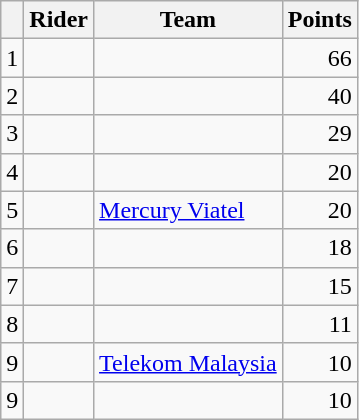<table class=wikitable>
<tr>
<th></th>
<th>Rider</th>
<th>Team</th>
<th>Points</th>
</tr>
<tr>
<td>1</td>
<td> </td>
<td></td>
<td align=right>66</td>
</tr>
<tr>
<td>2</td>
<td></td>
<td></td>
<td align=right>40</td>
</tr>
<tr>
<td>3</td>
<td></td>
<td></td>
<td align=right>29</td>
</tr>
<tr>
<td>4</td>
<td></td>
<td></td>
<td align=right>20</td>
</tr>
<tr>
<td>5</td>
<td></td>
<td><a href='#'>Mercury Viatel</a></td>
<td align=right>20</td>
</tr>
<tr>
<td>6</td>
<td></td>
<td></td>
<td align=right>18</td>
</tr>
<tr>
<td>7</td>
<td></td>
<td></td>
<td align=right>15</td>
</tr>
<tr>
<td>8</td>
<td></td>
<td></td>
<td align=right>11</td>
</tr>
<tr>
<td>9</td>
<td></td>
<td><a href='#'>Telekom Malaysia</a></td>
<td align=right>10</td>
</tr>
<tr>
<td>9</td>
<td></td>
<td></td>
<td align=right>10</td>
</tr>
</table>
